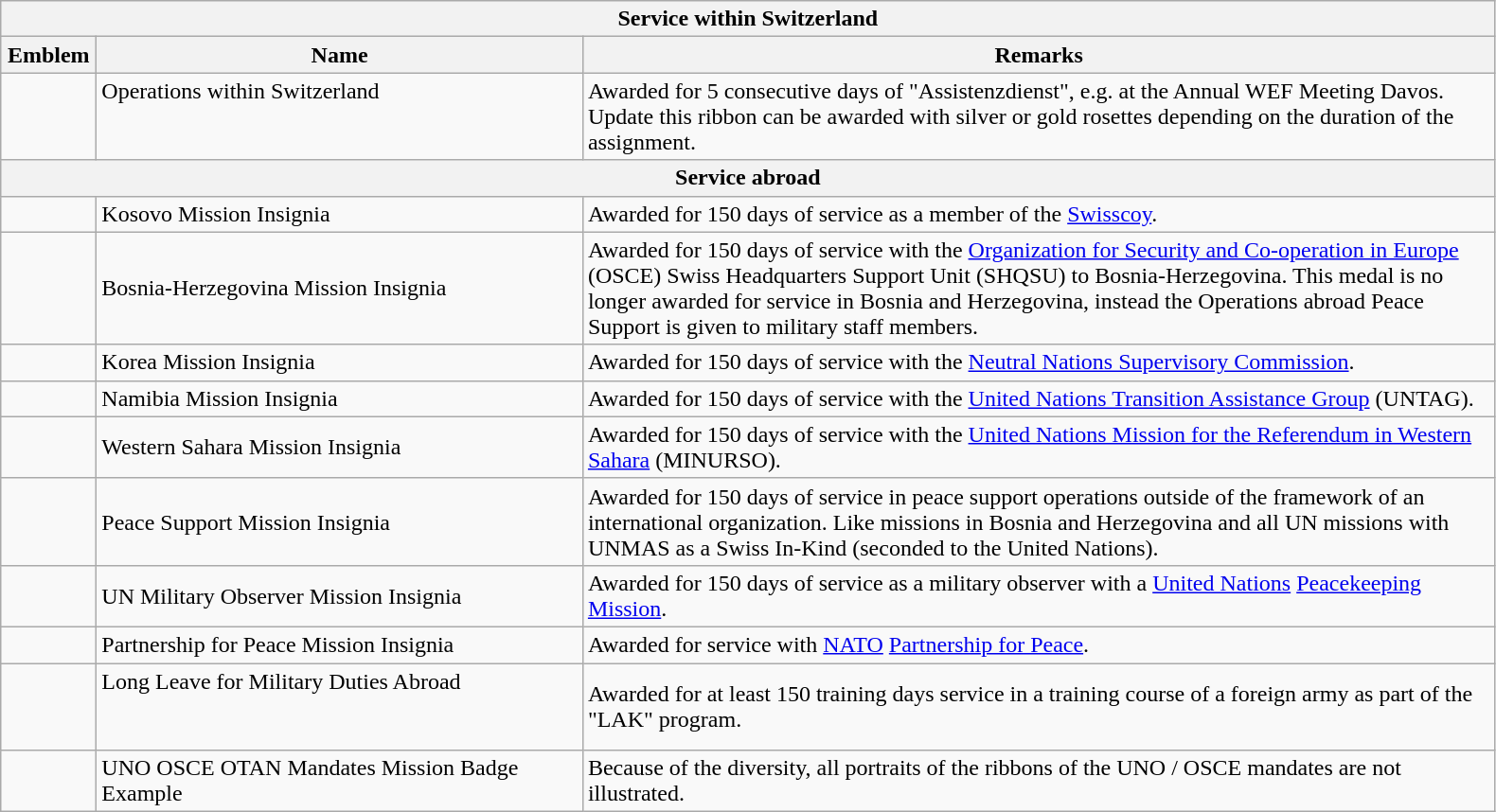<table class="wikitable">
<tr>
<th colspan=3>Service within Switzerland</th>
</tr>
<tr>
<th style="width:60px;">Emblem</th>
<th style="width:335px;">Name</th>
<th style="width:635px;">Remarks</th>
</tr>
<tr>
<td></td>
<td>Operations within Switzerland<br><br><br></td>
<td>Awarded for 5 consecutive days of "Assistenzdienst", e.g. at the Annual WEF Meeting Davos. Update this ribbon can be awarded with silver or gold rosettes depending on the duration of the assignment.</td>
</tr>
<tr>
<th colspan=3>Service abroad</th>
</tr>
<tr>
<td></td>
<td>Kosovo Mission Insignia</td>
<td>Awarded for 150 days of service as a member of the <a href='#'>Swisscoy</a>.</td>
</tr>
<tr>
<td></td>
<td>Bosnia-Herzegovina Mission Insignia</td>
<td>Awarded for 150 days of service with the <a href='#'>Organization for Security and Co-operation in Europe</a> (OSCE) Swiss Headquarters Support Unit (SHQSU) to Bosnia-Herzegovina. This medal is no longer awarded for service in Bosnia and Herzegovina, instead the Operations abroad Peace Support is given to military staff members.</td>
</tr>
<tr>
<td></td>
<td>Korea Mission Insignia</td>
<td>Awarded for 150 days of service with the <a href='#'>Neutral Nations Supervisory Commission</a>.</td>
</tr>
<tr>
<td></td>
<td>Namibia Mission Insignia</td>
<td>Awarded for 150 days of service with the <a href='#'>United Nations Transition Assistance Group</a> (UNTAG).</td>
</tr>
<tr>
<td></td>
<td>Western Sahara Mission Insignia</td>
<td>Awarded for 150 days of service with the <a href='#'>United Nations Mission for the Referendum in Western Sahara</a> (MINURSO).</td>
</tr>
<tr>
<td></td>
<td>Peace Support Mission Insignia</td>
<td>Awarded for 150 days of service in peace support operations outside of the framework of an international organization. Like missions in Bosnia and Herzegovina and all UN missions with UNMAS as a Swiss In-Kind (seconded to the United Nations).</td>
</tr>
<tr>
<td></td>
<td>UN Military Observer Mission Insignia</td>
<td>Awarded for 150 days of service as a military observer with a <a href='#'>United Nations</a> <a href='#'>Peacekeeping Mission</a>.</td>
</tr>
<tr>
<td></td>
<td>Partnership for Peace Mission Insignia</td>
<td>Awarded for service with <a href='#'>NATO</a> <a href='#'>Partnership for Peace</a>.</td>
</tr>
<tr>
<td></td>
<td>Long Leave for Military Duties Abroad<br><br><br></td>
<td>Awarded for at least 150 training days service in a training course of a foreign army as part of the "LAK" program.</td>
</tr>
<tr>
<td></td>
<td>UNO OSCE OTAN Mandates Mission Badge Example</td>
<td>Because of the diversity, all portraits of the ribbons of the UNO / OSCE mandates are not illustrated.</td>
</tr>
</table>
